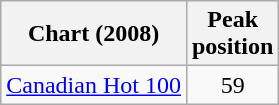<table class="wikitable">
<tr>
<th>Chart (2008)</th>
<th>Peak<br>position</th>
</tr>
<tr>
<td><a href='#'>Canadian Hot 100</a></td>
<td align="center">59</td>
</tr>
</table>
